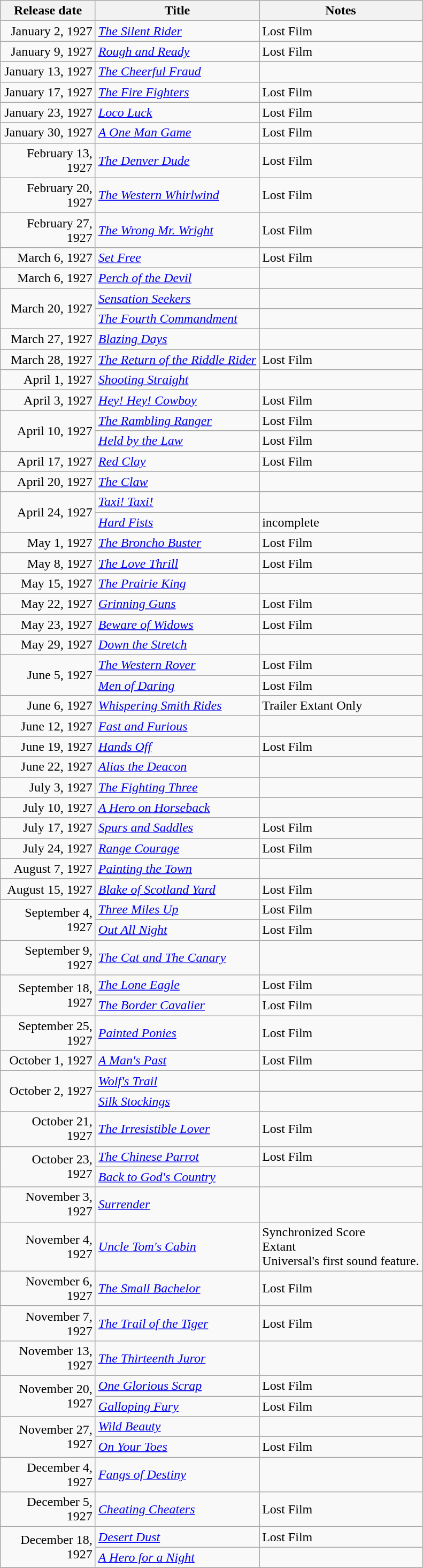<table class="wikitable sortable">
<tr>
<th style="width:111px;">Release date</th>
<th>Title</th>
<th>Notes</th>
</tr>
<tr>
<td style="text-align:right;">January 2, 1927</td>
<td><em><a href='#'>The Silent Rider</a></em></td>
<td>Lost Film</td>
</tr>
<tr>
<td style="text-align:right;">January 9, 1927</td>
<td><em><a href='#'>Rough and Ready</a></em></td>
<td>Lost Film</td>
</tr>
<tr>
<td style="text-align:right;">January 13, 1927</td>
<td><em><a href='#'>The Cheerful Fraud</a></em></td>
<td></td>
</tr>
<tr>
<td style="text-align:right;">January 17, 1927</td>
<td><em><a href='#'>The Fire Fighters</a></em></td>
<td>Lost Film</td>
</tr>
<tr>
<td style="text-align:right;">January 23, 1927</td>
<td><em><a href='#'>Loco Luck</a></em></td>
<td>Lost Film</td>
</tr>
<tr>
<td style="text-align:right;">January 30, 1927</td>
<td><em><a href='#'>A One Man Game</a></em></td>
<td>Lost Film</td>
</tr>
<tr>
<td style="text-align:right;">February 13, 1927</td>
<td><em><a href='#'>The Denver Dude</a></em></td>
<td>Lost Film</td>
</tr>
<tr>
<td style="text-align:right;">February 20, 1927</td>
<td><em><a href='#'>The Western Whirlwind</a></em></td>
<td>Lost Film</td>
</tr>
<tr>
<td style="text-align:right;">February 27, 1927</td>
<td><em><a href='#'>The Wrong Mr. Wright</a></em></td>
<td>Lost Film</td>
</tr>
<tr>
<td style="text-align:right;">March 6, 1927</td>
<td><em><a href='#'>Set Free</a></em></td>
<td>Lost Film</td>
</tr>
<tr>
<td style="text-align:right;">March 6, 1927</td>
<td><em><a href='#'>Perch of the Devil</a></em></td>
<td></td>
</tr>
<tr>
<td style="text-align:right;" rowspan="2">March 20, 1927</td>
<td><em><a href='#'>Sensation Seekers</a></em></td>
<td></td>
</tr>
<tr>
<td><em><a href='#'>The Fourth Commandment</a></em></td>
<td></td>
</tr>
<tr>
<td style="text-align:right;">March 27, 1927</td>
<td><em><a href='#'>Blazing Days</a></em></td>
<td></td>
</tr>
<tr>
<td style="text-align:right;">March 28, 1927</td>
<td><em><a href='#'>The Return of the Riddle Rider</a></em></td>
<td>Lost Film</td>
</tr>
<tr>
<td style="text-align:right;">April 1, 1927</td>
<td><em><a href='#'>Shooting Straight</a></em></td>
<td></td>
</tr>
<tr>
<td style="text-align:right;">April 3, 1927</td>
<td><em><a href='#'>Hey! Hey! Cowboy</a></em></td>
<td>Lost Film</td>
</tr>
<tr>
<td style="text-align:right;" rowspan="2">April 10, 1927</td>
<td><em><a href='#'>The Rambling Ranger</a></em></td>
<td>Lost Film</td>
</tr>
<tr>
<td><em><a href='#'>Held by the Law</a></em></td>
<td>Lost Film</td>
</tr>
<tr>
<td style="text-align:right;">April 17, 1927</td>
<td><em><a href='#'>Red Clay</a></em></td>
<td>Lost Film</td>
</tr>
<tr>
<td style="text-align:right;">April 20, 1927</td>
<td><em><a href='#'>The Claw</a></em></td>
<td></td>
</tr>
<tr>
<td style="text-align:right;" rowspan="2">April 24, 1927</td>
<td><em><a href='#'>Taxi! Taxi!</a></em></td>
<td></td>
</tr>
<tr>
<td><em><a href='#'>Hard Fists</a></em></td>
<td>incomplete</td>
</tr>
<tr>
<td style="text-align:right;">May 1, 1927</td>
<td><em><a href='#'>The Broncho Buster</a></em></td>
<td>Lost Film</td>
</tr>
<tr>
<td style="text-align:right;">May 8, 1927</td>
<td><em><a href='#'>The Love Thrill</a></em></td>
<td>Lost Film</td>
</tr>
<tr>
<td style="text-align:right;">May 15, 1927</td>
<td><em><a href='#'>The Prairie King</a></em></td>
<td></td>
</tr>
<tr>
<td style="text-align:right;">May 22, 1927</td>
<td><em><a href='#'>Grinning Guns</a></em></td>
<td>Lost Film</td>
</tr>
<tr>
<td style="text-align:right;">May 23, 1927</td>
<td><em><a href='#'>Beware of Widows</a></em></td>
<td>Lost Film</td>
</tr>
<tr>
<td style="text-align:right;">May 29, 1927</td>
<td><em><a href='#'>Down the Stretch</a></em></td>
<td></td>
</tr>
<tr>
<td style="text-align:right;" rowspan="2">June 5, 1927</td>
<td><em><a href='#'>The Western Rover</a></em></td>
<td>Lost Film</td>
</tr>
<tr>
<td><em><a href='#'>Men of Daring</a></em></td>
<td>Lost Film</td>
</tr>
<tr>
<td style="text-align:right;">June 6, 1927</td>
<td><em><a href='#'>Whispering Smith Rides</a></em></td>
<td>Trailer Extant Only</td>
</tr>
<tr>
<td style="text-align:right;">June 12, 1927</td>
<td><em><a href='#'>Fast and Furious</a></em></td>
<td></td>
</tr>
<tr>
<td style="text-align:right;">June 19, 1927</td>
<td><em><a href='#'>Hands Off</a></em></td>
<td>Lost Film</td>
</tr>
<tr>
<td style="text-align:right;">June 22, 1927</td>
<td><em><a href='#'>Alias the Deacon</a></em></td>
<td></td>
</tr>
<tr>
<td style="text-align:right;">July 3, 1927</td>
<td><em><a href='#'>The Fighting Three</a></em></td>
<td></td>
</tr>
<tr>
<td style="text-align:right;">July 10, 1927</td>
<td><em><a href='#'>A Hero on Horseback</a></em></td>
<td></td>
</tr>
<tr>
<td style="text-align:right;">July 17, 1927</td>
<td><em><a href='#'>Spurs and Saddles</a></em></td>
<td>Lost Film</td>
</tr>
<tr>
<td style="text-align:right;">July 24, 1927</td>
<td><em><a href='#'>Range Courage</a></em></td>
<td>Lost Film</td>
</tr>
<tr>
<td style="text-align:right;">August 7, 1927</td>
<td><em><a href='#'>Painting the Town</a></em></td>
<td></td>
</tr>
<tr>
<td style="text-align:right;">August 15, 1927</td>
<td><em><a href='#'>Blake of Scotland Yard</a></em></td>
<td>Lost Film</td>
</tr>
<tr>
<td style="text-align:right;" rowspan="2">September 4, 1927</td>
<td><em><a href='#'>Three Miles Up</a></em></td>
<td>Lost Film</td>
</tr>
<tr>
<td><em><a href='#'>Out All Night</a></em></td>
<td>Lost Film</td>
</tr>
<tr>
<td style="text-align:right;">September 9, 1927</td>
<td><em><a href='#'>The Cat and The Canary</a></em></td>
<td></td>
</tr>
<tr>
<td style="text-align:right;" rowspan="2">September 18, 1927</td>
<td><em><a href='#'>The Lone Eagle</a></em></td>
<td>Lost Film</td>
</tr>
<tr>
<td><em><a href='#'>The Border Cavalier</a></em></td>
<td>Lost Film</td>
</tr>
<tr>
<td style="text-align:right;">September 25, 1927</td>
<td><em><a href='#'>Painted Ponies</a></em></td>
<td>Lost Film</td>
</tr>
<tr>
<td style="text-align:right;">October 1, 1927</td>
<td><em><a href='#'>A Man's Past</a></em></td>
<td>Lost Film</td>
</tr>
<tr>
<td style="text-align:right;" rowspan="2">October 2, 1927</td>
<td><em><a href='#'>Wolf's Trail</a></em></td>
<td></td>
</tr>
<tr>
<td><em><a href='#'>Silk Stockings</a></em></td>
<td></td>
</tr>
<tr>
<td style="text-align:right;">October 21, 1927</td>
<td><em><a href='#'>The Irresistible Lover</a></em></td>
<td>Lost Film</td>
</tr>
<tr>
<td style="text-align:right;" rowspan="2">October 23, 1927</td>
<td><em><a href='#'>The Chinese Parrot</a></em></td>
<td>Lost Film</td>
</tr>
<tr>
<td><em><a href='#'>Back to God's Country</a></em></td>
<td></td>
</tr>
<tr>
<td style="text-align:right;">November 3, 1927</td>
<td><em><a href='#'>Surrender</a></em></td>
<td></td>
</tr>
<tr>
<td style="text-align:right;">November 4, 1927</td>
<td><em><a href='#'>Uncle Tom's Cabin</a></em></td>
<td>Synchronized Score<br>Extant<br>Universal's first sound feature.</td>
</tr>
<tr>
<td style="text-align:right;">November 6, 1927</td>
<td><em><a href='#'>The Small Bachelor</a></em></td>
<td>Lost Film</td>
</tr>
<tr>
<td style="text-align:right;">November 7, 1927</td>
<td><em><a href='#'>The Trail of the Tiger</a></em></td>
<td>Lost Film</td>
</tr>
<tr>
<td style="text-align:right;">November 13, 1927</td>
<td><em><a href='#'>The Thirteenth Juror</a></em></td>
<td></td>
</tr>
<tr>
<td style="text-align:right;" rowspan="2">November 20, 1927</td>
<td><em><a href='#'>One Glorious Scrap</a></em></td>
<td>Lost Film</td>
</tr>
<tr>
<td><em><a href='#'>Galloping Fury</a></em></td>
<td>Lost Film</td>
</tr>
<tr>
<td style="text-align:right;" rowspan="2">November 27, 1927</td>
<td><em><a href='#'>Wild Beauty</a></em></td>
<td></td>
</tr>
<tr>
<td><em><a href='#'>On Your Toes</a></em></td>
<td>Lost Film</td>
</tr>
<tr>
<td style="text-align:right;">December 4, 1927</td>
<td><em><a href='#'>Fangs of Destiny</a></em></td>
<td></td>
</tr>
<tr>
<td style="text-align:right;">December 5, 1927</td>
<td><em><a href='#'>Cheating Cheaters</a></em></td>
<td>Lost Film</td>
</tr>
<tr>
<td style="text-align:right;" rowspan="2">December 18, 1927</td>
<td><em><a href='#'>Desert Dust</a></em></td>
<td>Lost Film</td>
</tr>
<tr>
<td><em><a href='#'>A Hero for a Night</a></em></td>
<td></td>
</tr>
<tr>
</tr>
</table>
